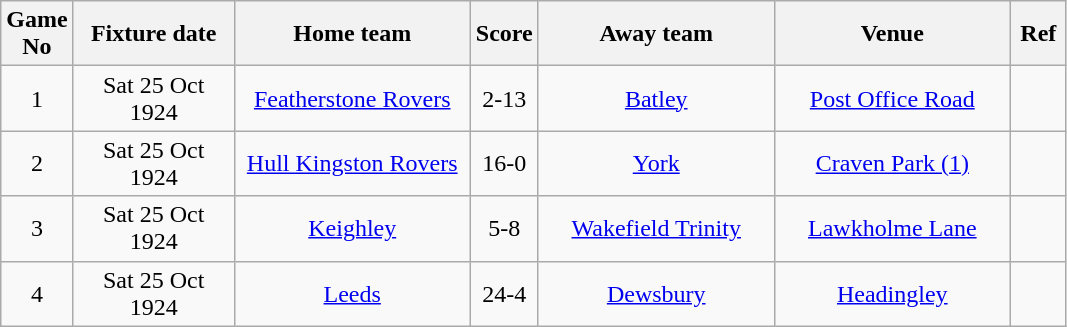<table class="wikitable" style="text-align:center;">
<tr>
<th width=20 abbr="No">Game No</th>
<th width=100 abbr="Date">Fixture date</th>
<th width=150 abbr="Home team">Home team</th>
<th width=20 abbr="Score">Score</th>
<th width=150 abbr="Away team">Away team</th>
<th width=150 abbr="Venue">Venue</th>
<th width=30 abbr="Ref">Ref</th>
</tr>
<tr>
<td>1</td>
<td>Sat 25 Oct 1924</td>
<td><a href='#'>Featherstone Rovers</a></td>
<td>2-13</td>
<td><a href='#'>Batley</a></td>
<td><a href='#'>Post Office Road</a></td>
<td></td>
</tr>
<tr>
<td>2</td>
<td>Sat 25 Oct 1924</td>
<td><a href='#'>Hull Kingston Rovers</a></td>
<td>16-0</td>
<td><a href='#'>York</a></td>
<td><a href='#'>Craven Park (1)</a></td>
<td></td>
</tr>
<tr>
<td>3</td>
<td>Sat 25 Oct 1924</td>
<td><a href='#'>Keighley</a></td>
<td>5-8</td>
<td><a href='#'>Wakefield Trinity</a></td>
<td><a href='#'>Lawkholme Lane</a></td>
<td></td>
</tr>
<tr>
<td>4</td>
<td>Sat 25 Oct 1924</td>
<td><a href='#'>Leeds</a></td>
<td>24-4</td>
<td><a href='#'>Dewsbury</a></td>
<td><a href='#'>Headingley</a></td>
<td></td>
</tr>
</table>
